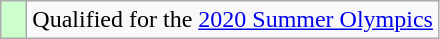<table class="wikitable" style="text-align:left">
<tr>
<td width=10px bgcolor=#ccffcc></td>
<td>Qualified for the <a href='#'>2020 Summer Olympics</a></td>
</tr>
</table>
